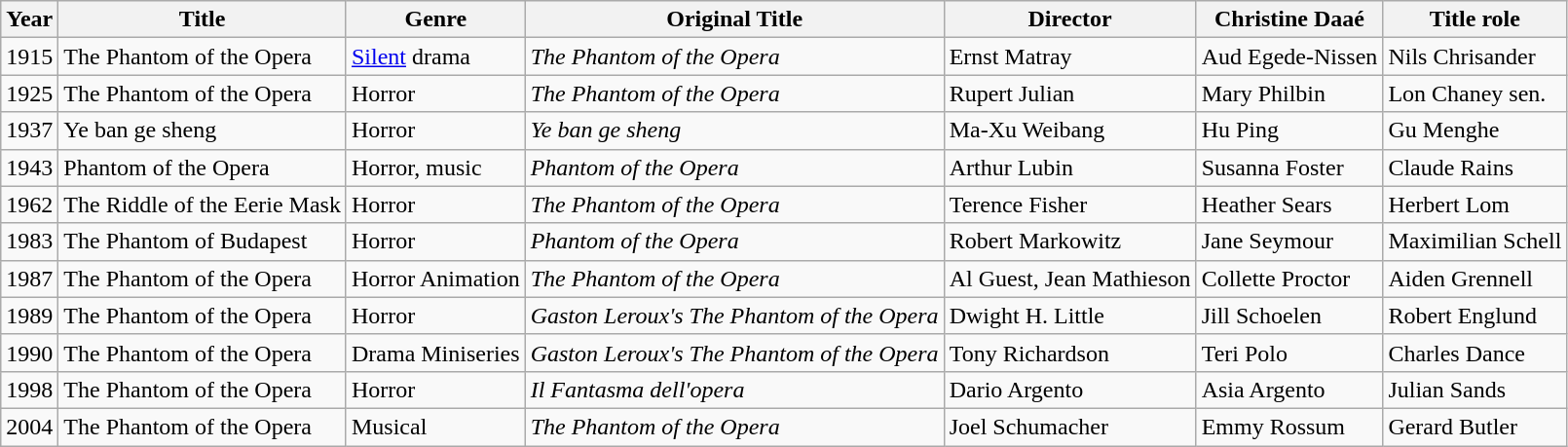<table class="wikitable">
<tr>
<th>Year</th>
<th>Title</th>
<th>Genre</th>
<th>Original Title</th>
<th>Director</th>
<th>Christine Daaé</th>
<th>Title role</th>
</tr>
<tr>
<td>1915</td>
<td>The Phantom of the Opera</td>
<td><a href='#'>Silent</a> drama</td>
<td><em>The Phantom of the Opera</em></td>
<td>Ernst Matray</td>
<td>Aud Egede-Nissen</td>
<td>Nils Chrisander</td>
</tr>
<tr>
<td>1925</td>
<td>The Phantom of the Opera</td>
<td>Horror</td>
<td><em>The Phantom of the Opera</em></td>
<td>Rupert Julian</td>
<td>Mary Philbin</td>
<td>Lon Chaney sen.</td>
</tr>
<tr>
<td>1937</td>
<td>Ye ban ge sheng</td>
<td>Horror</td>
<td><em>Ye ban ge sheng</em></td>
<td>Ma-Xu Weibang</td>
<td>Hu Ping</td>
<td>Gu Menghe</td>
</tr>
<tr>
<td>1943</td>
<td>Phantom of the Opera</td>
<td>Horror, music</td>
<td><em>Phantom of the Opera</em></td>
<td>Arthur Lubin</td>
<td>Susanna Foster</td>
<td>Claude Rains</td>
</tr>
<tr>
<td>1962</td>
<td>The Riddle of the Eerie Mask</td>
<td>Horror</td>
<td><em>The Phantom of the Opera</em></td>
<td>Terence Fisher</td>
<td>Heather Sears</td>
<td>Herbert Lom</td>
</tr>
<tr>
<td>1983</td>
<td>The Phantom of Budapest</td>
<td>Horror</td>
<td><em>Phantom of the Opera</em></td>
<td>Robert Markowitz</td>
<td>Jane Seymour</td>
<td>Maximilian Schell</td>
</tr>
<tr>
<td>1987</td>
<td>The Phantom of the Opera</td>
<td>Horror Animation</td>
<td><em>The Phantom of the Opera</em></td>
<td>Al Guest, Jean Mathieson</td>
<td>Collette Proctor</td>
<td>Aiden Grennell</td>
</tr>
<tr>
<td>1989</td>
<td>The Phantom of the Opera</td>
<td>Horror</td>
<td><em>Gaston Leroux's The Phantom of the Opera</em></td>
<td>Dwight H. Little</td>
<td>Jill Schoelen</td>
<td>Robert Englund</td>
</tr>
<tr>
<td>1990</td>
<td>The Phantom of the Opera</td>
<td>Drama Miniseries</td>
<td><em>Gaston Leroux's The Phantom of the Opera</em></td>
<td>Tony Richardson</td>
<td>Teri Polo</td>
<td>Charles Dance</td>
</tr>
<tr>
<td>1998</td>
<td>The Phantom of the Opera</td>
<td>Horror</td>
<td><em>Il Fantasma dell'opera</em></td>
<td>Dario Argento</td>
<td>Asia Argento</td>
<td>Julian Sands</td>
</tr>
<tr>
<td>2004</td>
<td>The Phantom of the Opera</td>
<td>Musical</td>
<td><em>The Phantom of the Opera</em></td>
<td>Joel Schumacher</td>
<td>Emmy Rossum</td>
<td>Gerard Butler</td>
</tr>
</table>
